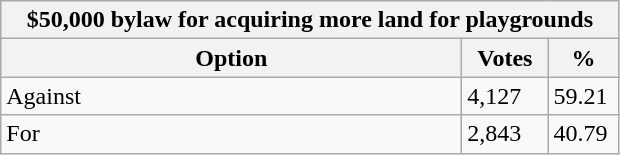<table class="wikitable">
<tr>
<th colspan="3">$50,000 bylaw for acquiring more land for playgrounds</th>
</tr>
<tr>
<th style="width: 300px">Option</th>
<th style="width: 50px">Votes</th>
<th style="width: 40px">%</th>
</tr>
<tr>
<td>Against</td>
<td>4,127</td>
<td>59.21</td>
</tr>
<tr>
<td>For</td>
<td>2,843</td>
<td>40.79</td>
</tr>
</table>
